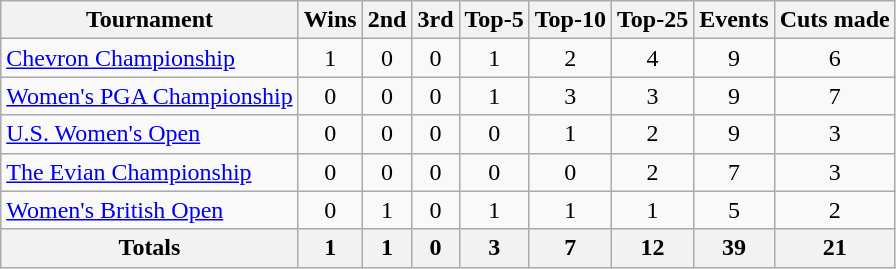<table class=wikitable style=text-align:center>
<tr>
<th>Tournament</th>
<th>Wins</th>
<th>2nd</th>
<th>3rd</th>
<th>Top-5</th>
<th>Top-10</th>
<th>Top-25</th>
<th>Events</th>
<th>Cuts made</th>
</tr>
<tr>
<td align=left><a href='#'>Chevron Championship</a></td>
<td>1</td>
<td>0</td>
<td>0</td>
<td>1</td>
<td>2</td>
<td>4</td>
<td>9</td>
<td>6</td>
</tr>
<tr>
<td align=left><a href='#'>Women's PGA Championship</a></td>
<td>0</td>
<td>0</td>
<td>0</td>
<td>1</td>
<td>3</td>
<td>3</td>
<td>9</td>
<td>7</td>
</tr>
<tr>
<td align=left><a href='#'>U.S. Women's Open</a></td>
<td>0</td>
<td>0</td>
<td>0</td>
<td>0</td>
<td>1</td>
<td>2</td>
<td>9</td>
<td>3</td>
</tr>
<tr>
<td align=left><a href='#'>The Evian Championship</a></td>
<td>0</td>
<td>0</td>
<td>0</td>
<td>0</td>
<td>0</td>
<td>2</td>
<td>7</td>
<td>3</td>
</tr>
<tr>
<td align=left><a href='#'>Women's British Open</a></td>
<td>0</td>
<td>1</td>
<td>0</td>
<td>1</td>
<td>1</td>
<td>1</td>
<td>5</td>
<td>2</td>
</tr>
<tr>
<th>Totals</th>
<th>1</th>
<th>1</th>
<th>0</th>
<th>3</th>
<th>7</th>
<th>12</th>
<th>39</th>
<th>21</th>
</tr>
</table>
